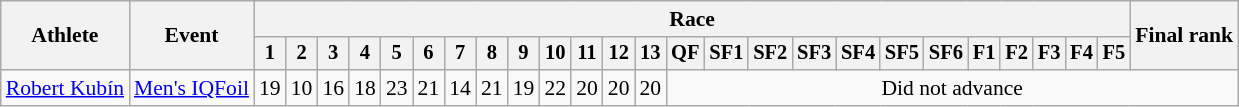<table class="wikitable" style="font-size:90%">
<tr>
<th rowspan="2">Athlete</th>
<th rowspan="2">Event</th>
<th colspan=25>Race</th>
<th rowspan=2>Final rank</th>
</tr>
<tr style="font-size:95%">
<th>1</th>
<th>2</th>
<th>3</th>
<th>4</th>
<th>5</th>
<th>6</th>
<th>7</th>
<th>8</th>
<th>9</th>
<th>10</th>
<th>11</th>
<th>12</th>
<th>13</th>
<th>QF</th>
<th>SF1</th>
<th>SF2</th>
<th>SF3</th>
<th>SF4</th>
<th>SF5</th>
<th>SF6</th>
<th>F1</th>
<th>F2</th>
<th>F3</th>
<th>F4</th>
<th>F5</th>
</tr>
<tr align=center>
<td align=left><a href='#'>Robert Kubín</a></td>
<td align=left><a href='#'>Men's IQFoil</a></td>
<td>19</td>
<td>10</td>
<td>16</td>
<td>18</td>
<td>23</td>
<td>21</td>
<td>14</td>
<td>21</td>
<td>19</td>
<td>22</td>
<td>20</td>
<td>20</td>
<td>20</td>
<td colspan=13>Did not advance</td>
</tr>
</table>
